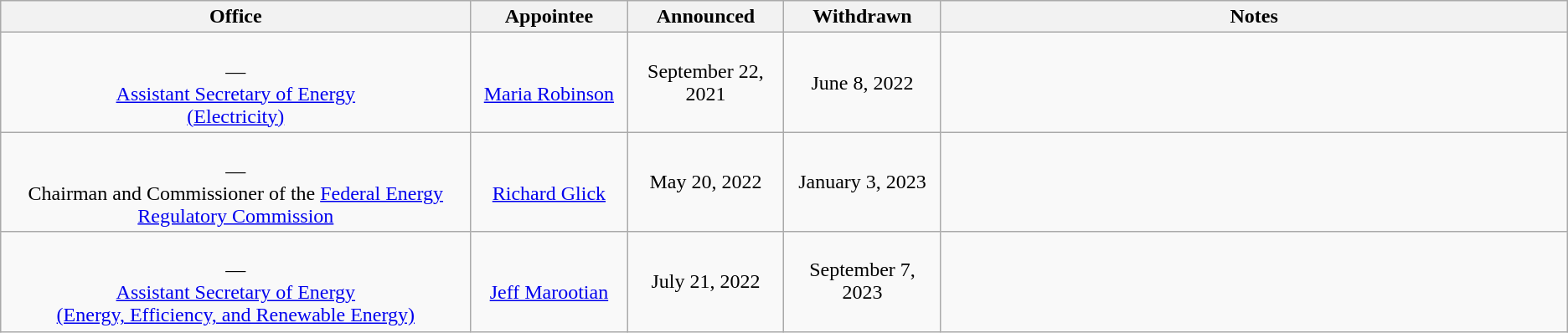<table class="wikitable sortable" style="text-align:center">
<tr>
<th style="width:30%;">Office</th>
<th style="width:10%;">Appointee</th>
<th style="width:10%;" data-sort-type="date">Announced</th>
<th style="width:10%;" data-sort-type="date">Withdrawn</th>
<th style="width:50%;">Notes</th>
</tr>
<tr>
<td><br>—<br><a href='#'>Assistant Secretary of Energy<br>(Electricity)</a></td>
<td><br><a href='#'>Maria Robinson</a></td>
<td>September 22, 2021</td>
<td>June 8, 2022</td>
<td style="text-align:left; padding:1%;"></td>
</tr>
<tr>
<td><br>—<br>Chairman and Commissioner of the <a href='#'>Federal Energy Regulatory Commission</a></td>
<td><br><a href='#'>Richard Glick</a><br></td>
<td>May 20, 2022</td>
<td>January 3, 2023</td>
<td style="text-align:left; padding:1%;"></td>
</tr>
<tr>
<td><br>—<br><a href='#'>Assistant Secretary of Energy<br>(Energy, Efficiency, and Renewable Energy)</a></td>
<td><br><a href='#'>Jeff Marootian</a></td>
<td>July 21, 2022</td>
<td>September 7, 2023</td>
<td style="text-align:left; padding:1%;"></td>
</tr>
</table>
